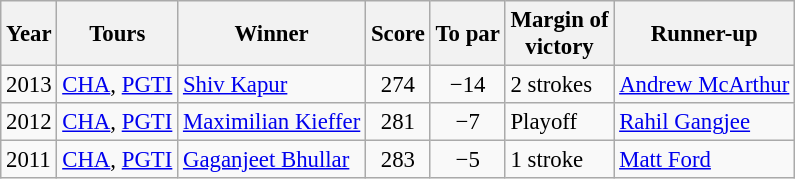<table class=wikitable style="font-size:95%">
<tr>
<th>Year</th>
<th>Tours</th>
<th>Winner</th>
<th>Score</th>
<th>To par</th>
<th>Margin of<br>victory</th>
<th>Runner-up</th>
</tr>
<tr>
<td>2013</td>
<td><a href='#'>CHA</a>, <a href='#'>PGTI</a></td>
<td> <a href='#'>Shiv Kapur</a></td>
<td align=center>274</td>
<td align=center>−14</td>
<td>2 strokes</td>
<td> <a href='#'>Andrew McArthur</a></td>
</tr>
<tr>
<td>2012</td>
<td><a href='#'>CHA</a>, <a href='#'>PGTI</a></td>
<td> <a href='#'>Maximilian Kieffer</a></td>
<td align=center>281</td>
<td align=center>−7</td>
<td>Playoff</td>
<td> <a href='#'>Rahil Gangjee</a></td>
</tr>
<tr>
<td>2011</td>
<td><a href='#'>CHA</a>, <a href='#'>PGTI</a></td>
<td> <a href='#'>Gaganjeet Bhullar</a></td>
<td align=center>283</td>
<td align=center>−5</td>
<td>1 stroke</td>
<td> <a href='#'>Matt Ford</a></td>
</tr>
</table>
